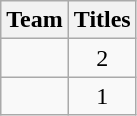<table class="wikitable sortable" style="text-align:center">
<tr>
<th>Team</th>
<th>Titles</th>
</tr>
<tr>
<td style=><em></em></td>
<td>2</td>
</tr>
<tr>
<td style=><em></em></td>
<td>1</td>
</tr>
</table>
